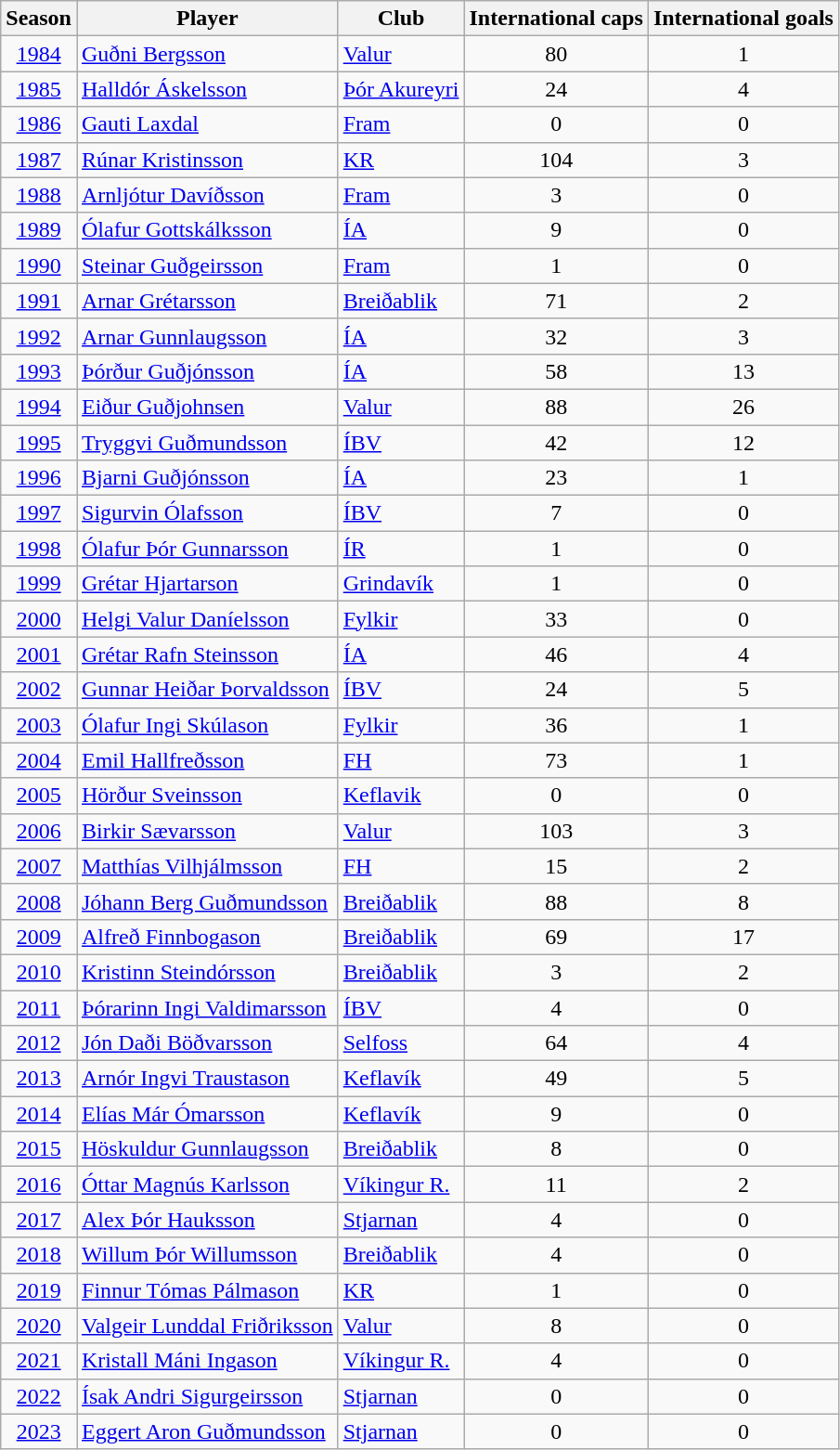<table class="wikitable">
<tr>
<th>Season</th>
<th>Player</th>
<th>Club</th>
<th>International caps</th>
<th>International goals</th>
</tr>
<tr>
<td align="center"><a href='#'>1984</a></td>
<td> <a href='#'>Guðni Bergsson</a></td>
<td><a href='#'>Valur</a></td>
<td align="center">80</td>
<td align="center">1</td>
</tr>
<tr>
<td align="center"><a href='#'>1985</a></td>
<td> <a href='#'>Halldór Áskelsson</a></td>
<td><a href='#'>Þór Akureyri</a></td>
<td align="center">24</td>
<td align="center">4</td>
</tr>
<tr>
<td align="center"><a href='#'>1986</a></td>
<td> <a href='#'>Gauti Laxdal</a></td>
<td><a href='#'>Fram</a></td>
<td align="center">0</td>
<td align="center">0</td>
</tr>
<tr>
<td align="center"><a href='#'>1987</a></td>
<td> <a href='#'>Rúnar Kristinsson</a></td>
<td><a href='#'>KR</a></td>
<td align="center">104</td>
<td align="center">3</td>
</tr>
<tr>
<td align="center"><a href='#'>1988</a></td>
<td> <a href='#'>Arnljótur Davíðsson</a></td>
<td><a href='#'>Fram</a></td>
<td align="center">3</td>
<td align="center">0</td>
</tr>
<tr>
<td align="center"><a href='#'>1989</a></td>
<td> <a href='#'>Ólafur Gottskálksson</a></td>
<td><a href='#'>ÍA</a></td>
<td align="center">9</td>
<td align="center">0</td>
</tr>
<tr>
<td align="center"><a href='#'>1990</a></td>
<td> <a href='#'>Steinar Guðgeirsson</a></td>
<td><a href='#'>Fram</a></td>
<td align="center">1</td>
<td align="center">0</td>
</tr>
<tr>
<td align="center"><a href='#'>1991</a></td>
<td> <a href='#'>Arnar Grétarsson</a></td>
<td><a href='#'>Breiðablik</a></td>
<td align="center">71</td>
<td align="center">2</td>
</tr>
<tr>
<td align="center"><a href='#'>1992</a></td>
<td> <a href='#'>Arnar Gunnlaugsson</a></td>
<td><a href='#'>ÍA</a></td>
<td align="center">32</td>
<td align="center">3</td>
</tr>
<tr>
<td align="center"><a href='#'>1993</a></td>
<td> <a href='#'>Þórður Guðjónsson</a></td>
<td><a href='#'>ÍA</a></td>
<td align="center">58</td>
<td align="center">13</td>
</tr>
<tr>
<td align="center"><a href='#'>1994</a></td>
<td> <a href='#'>Eiður Guðjohnsen</a></td>
<td><a href='#'>Valur</a></td>
<td align="center">88</td>
<td align="center">26</td>
</tr>
<tr>
<td align="center"><a href='#'>1995</a></td>
<td> <a href='#'>Tryggvi Guðmundsson</a></td>
<td><a href='#'>ÍBV</a></td>
<td align="center">42</td>
<td align="center">12</td>
</tr>
<tr>
<td align="center"><a href='#'>1996</a></td>
<td> <a href='#'>Bjarni Guðjónsson</a></td>
<td><a href='#'>ÍA</a></td>
<td align="center">23</td>
<td align="center">1</td>
</tr>
<tr>
<td align="center"><a href='#'>1997</a></td>
<td> <a href='#'>Sigurvin Ólafsson</a></td>
<td><a href='#'>ÍBV</a></td>
<td align="center">7</td>
<td align="center">0</td>
</tr>
<tr>
<td align="center"><a href='#'>1998</a></td>
<td> <a href='#'>Ólafur Þór Gunnarsson</a></td>
<td><a href='#'>ÍR</a></td>
<td align="center">1</td>
<td align="center">0</td>
</tr>
<tr>
<td align="center"><a href='#'>1999</a></td>
<td> <a href='#'>Grétar Hjartarson</a></td>
<td><a href='#'>Grindavík</a></td>
<td align="center">1</td>
<td align="center">0</td>
</tr>
<tr>
<td align="center"><a href='#'>2000</a></td>
<td> <a href='#'>Helgi Valur Daníelsson</a></td>
<td><a href='#'>Fylkir</a></td>
<td align="center">33</td>
<td align="center">0</td>
</tr>
<tr>
<td align="center"><a href='#'>2001</a></td>
<td> <a href='#'>Grétar Rafn Steinsson</a></td>
<td><a href='#'>ÍA</a></td>
<td align="center">46</td>
<td align="center">4</td>
</tr>
<tr>
<td align="center"><a href='#'>2002</a></td>
<td> <a href='#'>Gunnar Heiðar Þorvaldsson</a></td>
<td><a href='#'>ÍBV</a></td>
<td align="center">24</td>
<td align="center">5</td>
</tr>
<tr>
<td align="center"><a href='#'>2003</a></td>
<td> <a href='#'>Ólafur Ingi Skúlason</a></td>
<td><a href='#'>Fylkir</a></td>
<td align="center">36</td>
<td align="center">1</td>
</tr>
<tr>
<td align="center"><a href='#'>2004</a></td>
<td> <a href='#'>Emil Hallfreðsson</a></td>
<td><a href='#'>FH</a></td>
<td align="center">73</td>
<td align="center">1</td>
</tr>
<tr>
<td align="center"><a href='#'>2005</a></td>
<td> <a href='#'>Hörður Sveinsson</a></td>
<td><a href='#'>Keflavik</a></td>
<td align="center">0</td>
<td align="center">0</td>
</tr>
<tr>
<td align="center"><a href='#'>2006</a></td>
<td> <a href='#'>Birkir Sævarsson</a></td>
<td><a href='#'>Valur</a></td>
<td align="center">103</td>
<td align="center">3</td>
</tr>
<tr>
<td align="center"><a href='#'>2007</a></td>
<td> <a href='#'>Matthías Vilhjálmsson</a></td>
<td><a href='#'>FH</a></td>
<td align="center">15</td>
<td align="center">2</td>
</tr>
<tr>
<td align="center"><a href='#'>2008</a></td>
<td> <a href='#'>Jóhann Berg Guðmundsson</a></td>
<td><a href='#'>Breiðablik</a></td>
<td align="center">88</td>
<td align="center">8</td>
</tr>
<tr>
<td align="center"><a href='#'>2009</a></td>
<td> <a href='#'>Alfreð Finnbogason</a></td>
<td><a href='#'>Breiðablik</a></td>
<td align="center">69</td>
<td align="center">17</td>
</tr>
<tr>
<td align="center"><a href='#'>2010</a></td>
<td> <a href='#'>Kristinn Steindórsson</a></td>
<td><a href='#'>Breiðablik</a></td>
<td align="center">3</td>
<td align="center">2</td>
</tr>
<tr>
<td align="center"><a href='#'>2011</a></td>
<td> <a href='#'>Þórarinn Ingi Valdimarsson</a></td>
<td><a href='#'>ÍBV</a></td>
<td align="center">4</td>
<td align="center">0</td>
</tr>
<tr>
<td align="center"><a href='#'>2012</a></td>
<td> <a href='#'>Jón Daði Böðvarsson</a></td>
<td><a href='#'>Selfoss</a></td>
<td align="center">64</td>
<td align="center">4</td>
</tr>
<tr>
<td align="center"><a href='#'>2013</a></td>
<td> <a href='#'>Arnór Ingvi Traustason</a></td>
<td><a href='#'>Keflavík</a></td>
<td align="center">49</td>
<td align="center">5</td>
</tr>
<tr>
<td align="center"><a href='#'>2014</a></td>
<td> <a href='#'>Elías Már Ómarsson</a></td>
<td><a href='#'>Keflavík</a></td>
<td align="center">9</td>
<td align="center">0</td>
</tr>
<tr>
<td align="center"><a href='#'>2015</a></td>
<td> <a href='#'>Höskuldur Gunnlaugsson</a></td>
<td><a href='#'>Breiðablik</a></td>
<td align="center">8</td>
<td align="center">0</td>
</tr>
<tr>
<td align="center"><a href='#'>2016</a></td>
<td> <a href='#'>Óttar Magnús Karlsson</a></td>
<td><a href='#'>Víkingur R.</a></td>
<td align="center">11</td>
<td align="center">2</td>
</tr>
<tr>
<td align="center"><a href='#'>2017</a></td>
<td> <a href='#'>Alex Þór Hauksson</a></td>
<td><a href='#'>Stjarnan</a></td>
<td align="center">4</td>
<td align="center">0</td>
</tr>
<tr>
<td align="center"><a href='#'>2018</a></td>
<td> <a href='#'>Willum Þór Willumsson</a></td>
<td><a href='#'>Breiðablik</a></td>
<td align="center">4</td>
<td align="center">0</td>
</tr>
<tr>
<td align="center"><a href='#'>2019</a></td>
<td> <a href='#'>Finnur Tómas Pálmason</a></td>
<td><a href='#'>KR</a></td>
<td align="center">1</td>
<td align="center">0</td>
</tr>
<tr>
<td align="center"><a href='#'>2020</a></td>
<td> <a href='#'>Valgeir Lunddal Friðriksson</a></td>
<td><a href='#'>Valur</a></td>
<td align="center">8</td>
<td align="center">0</td>
</tr>
<tr>
<td align="center"><a href='#'>2021</a></td>
<td> <a href='#'>Kristall Máni Ingason</a></td>
<td><a href='#'>Víkingur R.</a></td>
<td align="center">4</td>
<td align="center">0</td>
</tr>
<tr>
<td align="center"><a href='#'>2022</a></td>
<td> <a href='#'>Ísak Andri Sigurgeirsson</a></td>
<td><a href='#'>Stjarnan</a></td>
<td align="center">0</td>
<td align="center">0</td>
</tr>
<tr>
<td align="center"><a href='#'>2023</a></td>
<td> <a href='#'>Eggert Aron Guðmundsson</a></td>
<td><a href='#'>Stjarnan</a></td>
<td align="center">0</td>
<td align="center">0</td>
</tr>
</table>
